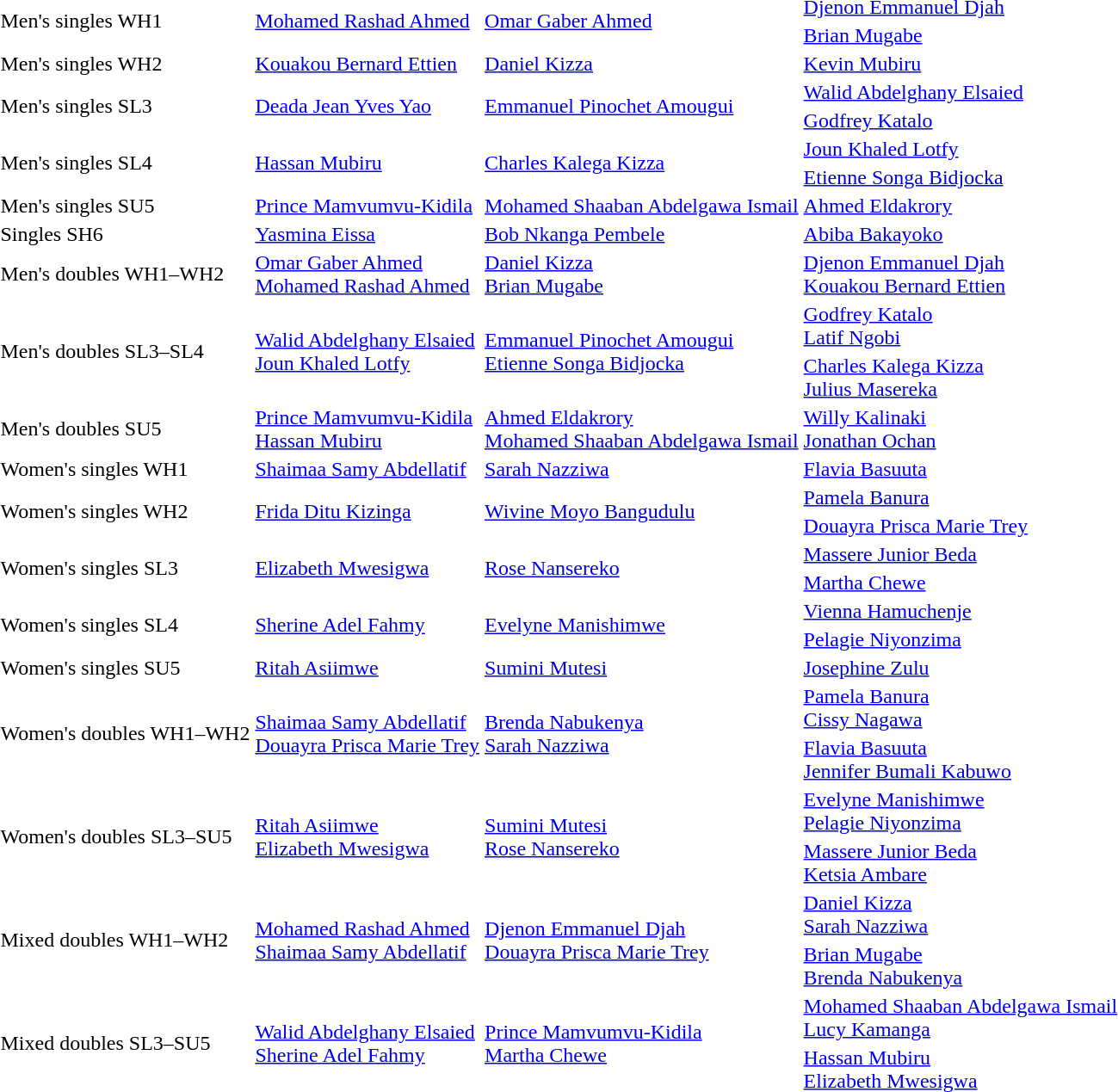<table>
<tr>
<td rowspan="2">Men's singles WH1</td>
<td rowspan="2"> <a href='#'>Mohamed Rashad Ahmed</a></td>
<td rowspan="2"> <a href='#'>Omar Gaber Ahmed</a></td>
<td> <a href='#'>Djenon Emmanuel Djah</a></td>
</tr>
<tr>
<td> <a href='#'>Brian Mugabe</a></td>
</tr>
<tr>
<td>Men's singles WH2</td>
<td> <a href='#'>Kouakou Bernard Ettien</a></td>
<td> <a href='#'>Daniel Kizza</a></td>
<td> <a href='#'>Kevin Mubiru</a></td>
</tr>
<tr>
<td rowspan="2">Men's singles SL3</td>
<td rowspan="2"> <a href='#'>Deada Jean Yves Yao</a></td>
<td rowspan="2"> <a href='#'>Emmanuel Pinochet Amougui</a></td>
<td> <a href='#'>Walid Abdelghany Elsaied</a></td>
</tr>
<tr>
<td> <a href='#'>Godfrey Katalo</a></td>
</tr>
<tr>
<td rowspan="2">Men's singles SL4</td>
<td rowspan="2"> <a href='#'>Hassan Mubiru</a></td>
<td rowspan="2"> <a href='#'>Charles Kalega Kizza</a></td>
<td> <a href='#'>Joun Khaled Lotfy</a></td>
</tr>
<tr>
<td> <a href='#'>Etienne Songa Bidjocka</a></td>
</tr>
<tr>
<td>Men's singles SU5</td>
<td> <a href='#'>Prince Mamvumvu-Kidila</a></td>
<td> <a href='#'>Mohamed Shaaban Abdelgawa Ismail</a></td>
<td> <a href='#'>Ahmed Eldakrory</a></td>
</tr>
<tr>
<td>Singles SH6</td>
<td> <a href='#'>Yasmina Eissa</a></td>
<td> <a href='#'>Bob Nkanga Pembele</a></td>
<td> <a href='#'>Abiba Bakayoko</a></td>
</tr>
<tr>
<td>Men's doubles WH1–WH2</td>
<td> <a href='#'>Omar Gaber Ahmed</a> <br> <a href='#'>Mohamed Rashad Ahmed</a></td>
<td> <a href='#'>Daniel Kizza</a> <br> <a href='#'>Brian Mugabe</a></td>
<td> <a href='#'>Djenon Emmanuel Djah</a><br> <a href='#'>Kouakou Bernard Ettien</a></td>
</tr>
<tr>
<td rowspan="2">Men's doubles SL3–SL4</td>
<td rowspan="2"> <a href='#'>Walid Abdelghany Elsaied</a> <br> <a href='#'>Joun Khaled Lotfy</a></td>
<td rowspan="2"> <a href='#'>Emmanuel Pinochet Amougui</a> <br> <a href='#'>Etienne Songa Bidjocka</a></td>
<td> <a href='#'>Godfrey Katalo</a> <br> <a href='#'>Latif Ngobi</a></td>
</tr>
<tr>
<td> <a href='#'>Charles Kalega Kizza</a> <br> <a href='#'>Julius Masereka</a></td>
</tr>
<tr>
<td>Men's doubles SU5</td>
<td> <a href='#'>Prince Mamvumvu-Kidila</a><br> <a href='#'>Hassan Mubiru</a></td>
<td> <a href='#'>Ahmed Eldakrory</a><br> <a href='#'>Mohamed Shaaban Abdelgawa Ismail</a></td>
<td> <a href='#'>Willy Kalinaki</a><br> <a href='#'>Jonathan Ochan</a></td>
</tr>
<tr>
<td>Women's singles WH1</td>
<td> <a href='#'>Shaimaa Samy Abdellatif</a></td>
<td> <a href='#'>Sarah Nazziwa</a></td>
<td> <a href='#'>Flavia Basuuta</a></td>
</tr>
<tr>
<td rowspan="2">Women's singles WH2</td>
<td rowspan="2"> <a href='#'>Frida Ditu Kizinga</a></td>
<td rowspan="2"> <a href='#'>Wivine Moyo Bangudulu</a></td>
<td> <a href='#'>Pamela Banura</a></td>
</tr>
<tr>
<td> <a href='#'>Douayra Prisca Marie Trey</a></td>
</tr>
<tr>
<td rowspan="2">Women's singles SL3</td>
<td rowspan="2"> <a href='#'>Elizabeth Mwesigwa</a></td>
<td rowspan="2"> <a href='#'>Rose Nansereko</a></td>
<td> <a href='#'>Massere Junior Beda</a></td>
</tr>
<tr>
<td> <a href='#'>Martha Chewe</a></td>
</tr>
<tr>
<td rowspan="2">Women's singles SL4</td>
<td rowspan="2"> <a href='#'>Sherine Adel Fahmy</a></td>
<td rowspan="2"> <a href='#'>Evelyne Manishimwe</a></td>
<td> <a href='#'>Vienna Hamuchenje</a></td>
</tr>
<tr>
<td> <a href='#'>Pelagie Niyonzima</a></td>
</tr>
<tr>
<td>Women's singles SU5</td>
<td> <a href='#'>Ritah Asiimwe</a></td>
<td> <a href='#'>Sumini Mutesi</a></td>
<td> <a href='#'>Josephine Zulu</a></td>
</tr>
<tr>
<td rowspan="2">Women's doubles WH1–WH2</td>
<td rowspan="2"> <a href='#'>Shaimaa Samy Abdellatif</a> <br> <a href='#'>Douayra Prisca Marie Trey</a></td>
<td rowspan="2"> <a href='#'>Brenda Nabukenya</a> <br> <a href='#'>Sarah Nazziwa</a></td>
<td> <a href='#'>Pamela Banura</a> <br> <a href='#'>Cissy Nagawa</a></td>
</tr>
<tr>
<td> <a href='#'>Flavia Basuuta</a> <br> <a href='#'>Jennifer Bumali Kabuwo</a></td>
</tr>
<tr>
<td rowspan="2">Women's doubles SL3–SU5</td>
<td rowspan="2"> <a href='#'>Ritah Asiimwe</a><br> <a href='#'>Elizabeth Mwesigwa</a></td>
<td rowspan="2"> <a href='#'>Sumini Mutesi</a><br> <a href='#'>Rose Nansereko</a></td>
<td> <a href='#'>Evelyne Manishimwe</a><br> <a href='#'>Pelagie Niyonzima</a></td>
</tr>
<tr>
<td> <a href='#'>Massere Junior Beda</a><br> <a href='#'>Ketsia Ambare</a></td>
</tr>
<tr>
<td rowspan="2">Mixed doubles WH1–WH2</td>
<td rowspan="2"> <a href='#'>Mohamed Rashad Ahmed</a> <br> <a href='#'>Shaimaa Samy Abdellatif</a></td>
<td rowspan="2"> <a href='#'>Djenon Emmanuel Djah</a> <br> <a href='#'>Douayra Prisca Marie Trey</a></td>
<td> <a href='#'>Daniel Kizza</a><br> <a href='#'>Sarah Nazziwa</a></td>
</tr>
<tr>
<td> <a href='#'>Brian Mugabe</a><br> <a href='#'>Brenda Nabukenya</a></td>
</tr>
<tr>
<td rowspan="2">Mixed doubles SL3–SU5</td>
<td rowspan="2"> <a href='#'>Walid Abdelghany Elsaied</a> <br> <a href='#'>Sherine Adel Fahmy</a></td>
<td rowspan="2"> <a href='#'>Prince Mamvumvu-Kidila</a> <br> <a href='#'>Martha Chewe</a></td>
<td> <a href='#'>Mohamed Shaaban Abdelgawa Ismail</a><br> <a href='#'>Lucy Kamanga</a></td>
</tr>
<tr>
<td> <a href='#'>Hassan Mubiru</a><br> <a href='#'>Elizabeth Mwesigwa</a></td>
</tr>
</table>
